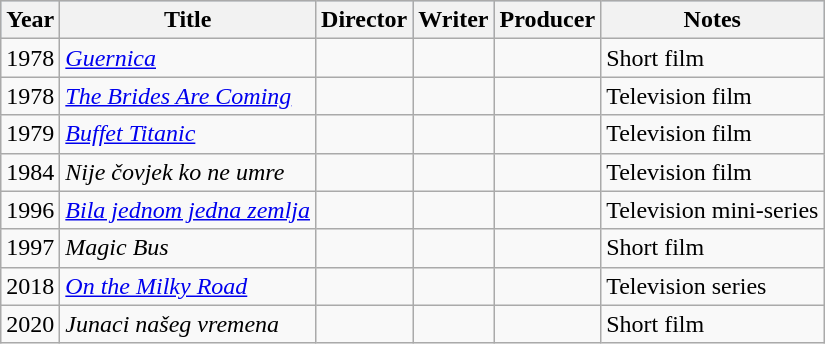<table class="wikitable sortable">
<tr style="background:#b0c4de; text-align:center;">
<th>Year</th>
<th>Title</th>
<th>Director</th>
<th>Writer</th>
<th>Producer</th>
<th>Notes</th>
</tr>
<tr>
<td>1978</td>
<td><em><a href='#'>Guernica</a></em></td>
<td></td>
<td></td>
<td></td>
<td>Short film</td>
</tr>
<tr>
<td>1978</td>
<td><em><a href='#'>The Brides Are Coming</a></em></td>
<td></td>
<td></td>
<td></td>
<td>Television film</td>
</tr>
<tr>
<td>1979</td>
<td><em><a href='#'>Buffet Titanic</a></em></td>
<td></td>
<td></td>
<td></td>
<td>Television film</td>
</tr>
<tr>
<td>1984</td>
<td><em>Nije čovjek ko ne umre</em></td>
<td></td>
<td></td>
<td></td>
<td>Television film</td>
</tr>
<tr>
<td>1996</td>
<td><em><a href='#'>Bila jednom jedna zemlja</a></em></td>
<td></td>
<td></td>
<td></td>
<td>Television mini-series</td>
</tr>
<tr>
<td>1997</td>
<td><em>Magic Bus</em></td>
<td></td>
<td></td>
<td></td>
<td>Short film</td>
</tr>
<tr>
<td>2018</td>
<td><em><a href='#'>On the Milky Road</a></em></td>
<td></td>
<td></td>
<td></td>
<td>Television series</td>
</tr>
<tr>
<td>2020</td>
<td><em>Junaci našeg vremena</em></td>
<td></td>
<td></td>
<td></td>
<td>Short film</td>
</tr>
</table>
